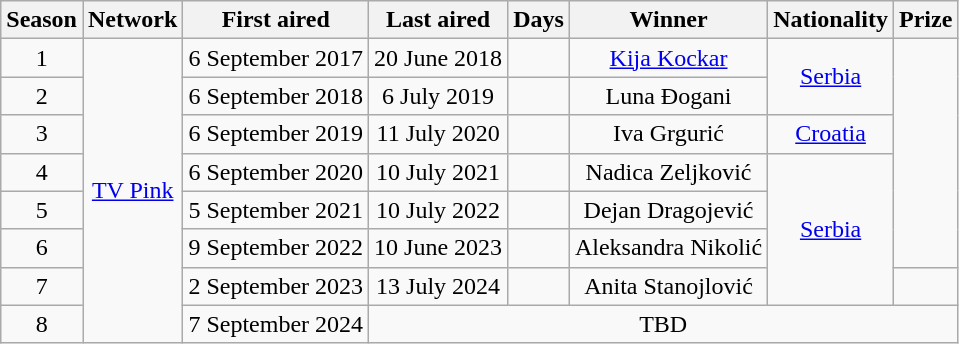<table class="wikitable" style="text-align:center">
<tr>
<th>Season</th>
<th>Network</th>
<th>First aired</th>
<th>Last aired</th>
<th>Days</th>
<th>Winner</th>
<th>Nationality</th>
<th>Prize</th>
</tr>
<tr>
<td>1</td>
<td rowspan="8"><a href='#'>TV Pink</a></td>
<td>6 September 2017</td>
<td>20 June 2018</td>
<td></td>
<td><a href='#'>Kija Kockar</a></td>
<td rowspan="2"><a href='#'>Serbia</a></td>
<td rowspan="6"></td>
</tr>
<tr>
<td>2</td>
<td>6 September 2018</td>
<td>6 July 2019</td>
<td></td>
<td>Luna Đogani</td>
</tr>
<tr>
<td>3</td>
<td>6 September 2019</td>
<td>11 July 2020</td>
<td></td>
<td>Iva Grgurić</td>
<td><a href='#'>Croatia</a></td>
</tr>
<tr>
<td>4</td>
<td>6 September 2020</td>
<td>10 July 2021</td>
<td></td>
<td>Nadica Zeljković</td>
<td rowspan="4"><a href='#'>Serbia</a></td>
</tr>
<tr>
<td>5</td>
<td>5 September 2021</td>
<td>10 July 2022</td>
<td></td>
<td>Dejan Dragojević</td>
</tr>
<tr>
<td>6</td>
<td>9 September 2022</td>
<td>10 June 2023</td>
<td></td>
<td>Aleksandra Nikolić</td>
</tr>
<tr>
<td>7</td>
<td>2 September 2023</td>
<td>13 July 2024</td>
<td></td>
<td>Anita Stanojlović</td>
<td></td>
</tr>
<tr>
<td>8</td>
<td>7 September 2024</td>
<td colspan="5">TBD</td>
</tr>
</table>
